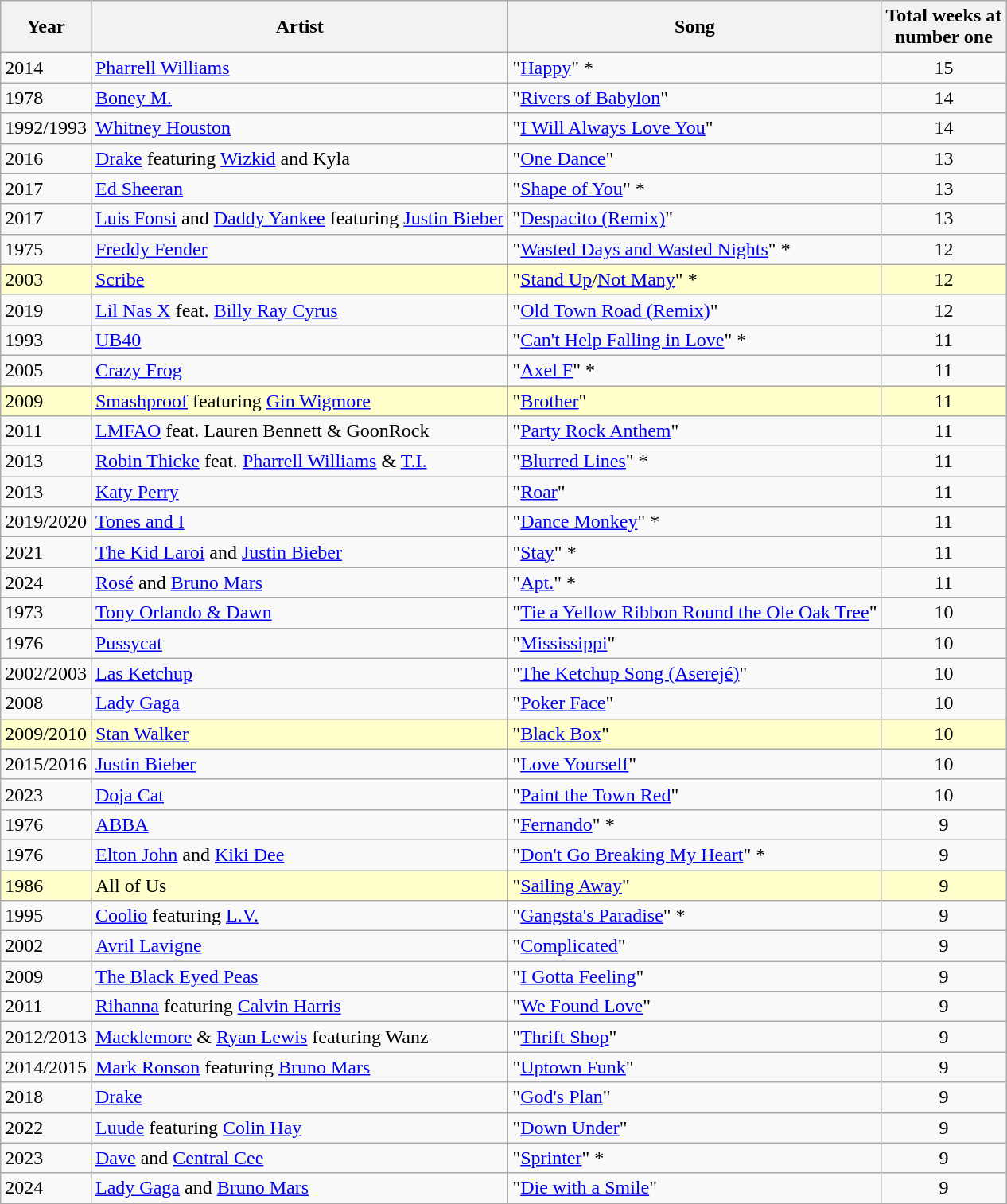<table class="wikitable sortable">
<tr>
<th>Year</th>
<th>Artist</th>
<th>Song</th>
<th>Total weeks at<br>number one</th>
</tr>
<tr>
<td>2014</td>
<td><a href='#'>Pharrell Williams</a></td>
<td>"<a href='#'>Happy</a>" *</td>
<td align="center">15</td>
</tr>
<tr>
<td>1978</td>
<td><a href='#'>Boney M.</a></td>
<td>"<a href='#'>Rivers of Babylon</a>"</td>
<td align="center">14</td>
</tr>
<tr>
<td>1992/1993</td>
<td><a href='#'>Whitney Houston</a></td>
<td>"<a href='#'>I Will Always Love You</a>"</td>
<td align="center">14</td>
</tr>
<tr>
<td>2016</td>
<td><a href='#'>Drake</a> featuring <a href='#'>Wizkid</a> and Kyla</td>
<td>"<a href='#'>One Dance</a>"</td>
<td align="center">13</td>
</tr>
<tr>
<td>2017</td>
<td><a href='#'>Ed Sheeran</a></td>
<td>"<a href='#'>Shape of You</a>" *</td>
<td align="center">13</td>
</tr>
<tr>
<td>2017</td>
<td><a href='#'>Luis Fonsi</a> and <a href='#'>Daddy Yankee</a> featuring <a href='#'>Justin Bieber</a></td>
<td>"<a href='#'>Despacito (Remix)</a>"</td>
<td align="center">13</td>
</tr>
<tr>
<td>1975</td>
<td><a href='#'>Freddy Fender</a></td>
<td>"<a href='#'>Wasted Days and Wasted Nights</a>" *</td>
<td align="center">12</td>
</tr>
<tr bgcolor="#ffffcc">
<td>2003</td>
<td><a href='#'>Scribe</a> </td>
<td>"<a href='#'>Stand Up</a>/<a href='#'>Not Many</a>" *</td>
<td align="center">12</td>
</tr>
<tr>
<td>2019</td>
<td><a href='#'>Lil Nas X</a> feat. <a href='#'>Billy Ray Cyrus</a></td>
<td>"<a href='#'>Old Town Road (Remix)</a>"</td>
<td align="center">12</td>
</tr>
<tr>
<td>1993</td>
<td><a href='#'>UB40</a></td>
<td>"<a href='#'>Can't Help Falling in Love</a>" *</td>
<td align="center">11</td>
</tr>
<tr>
<td>2005</td>
<td><a href='#'>Crazy Frog</a></td>
<td>"<a href='#'>Axel F</a>" *</td>
<td align="center">11</td>
</tr>
<tr bgcolor="#ffffcc">
<td>2009</td>
<td><a href='#'>Smashproof</a> featuring <a href='#'>Gin Wigmore</a> </td>
<td>"<a href='#'>Brother</a>"</td>
<td align="center">11</td>
</tr>
<tr>
<td>2011</td>
<td><a href='#'>LMFAO</a> feat. Lauren Bennett & GoonRock</td>
<td>"<a href='#'>Party Rock Anthem</a>"</td>
<td align="center">11</td>
</tr>
<tr>
<td>2013</td>
<td><a href='#'>Robin Thicke</a> feat. <a href='#'>Pharrell Williams</a> & <a href='#'>T.I.</a></td>
<td>"<a href='#'>Blurred Lines</a>" *</td>
<td align="center">11</td>
</tr>
<tr>
<td>2013</td>
<td><a href='#'>Katy Perry</a></td>
<td>"<a href='#'>Roar</a>"</td>
<td align="center">11</td>
</tr>
<tr>
<td>2019/2020</td>
<td><a href='#'>Tones and I</a></td>
<td>"<a href='#'>Dance Monkey</a>" *</td>
<td align="center">11</td>
</tr>
<tr>
<td>2021</td>
<td><a href='#'>The Kid Laroi</a> and <a href='#'>Justin Bieber</a></td>
<td>"<a href='#'>Stay</a>" *</td>
<td align="center">11</td>
</tr>
<tr>
<td>2024</td>
<td><a href='#'>Rosé</a> and <a href='#'>Bruno Mars</a></td>
<td>"<a href='#'>Apt.</a>" *</td>
<td align="center">11</td>
</tr>
<tr>
<td>1973</td>
<td><a href='#'>Tony Orlando & Dawn</a></td>
<td>"<a href='#'>Tie a Yellow Ribbon Round the Ole Oak Tree</a>"</td>
<td align="center">10</td>
</tr>
<tr>
<td>1976</td>
<td><a href='#'>Pussycat</a></td>
<td>"<a href='#'>Mississippi</a>"</td>
<td align="center">10</td>
</tr>
<tr>
<td>2002/2003</td>
<td><a href='#'>Las Ketchup</a></td>
<td>"<a href='#'>The Ketchup Song (Aserejé)</a>"</td>
<td align="center">10</td>
</tr>
<tr>
<td>2008</td>
<td><a href='#'>Lady Gaga</a></td>
<td>"<a href='#'>Poker Face</a>"</td>
<td align="center">10</td>
</tr>
<tr bgcolor="#ffffcc">
<td>2009/2010</td>
<td><a href='#'>Stan Walker</a> </td>
<td>"<a href='#'>Black Box</a>"</td>
<td align="center">10</td>
</tr>
<tr>
<td>2015/2016</td>
<td><a href='#'>Justin Bieber</a></td>
<td>"<a href='#'>Love Yourself</a>"</td>
<td align="center">10</td>
</tr>
<tr>
<td>2023</td>
<td><a href='#'>Doja Cat</a></td>
<td>"<a href='#'>Paint the Town Red</a>"</td>
<td align="center">10</td>
</tr>
<tr>
<td>1976</td>
<td><a href='#'>ABBA</a></td>
<td>"<a href='#'>Fernando</a>" *</td>
<td align="center">9</td>
</tr>
<tr>
<td>1976</td>
<td><a href='#'>Elton John</a> and <a href='#'>Kiki Dee</a></td>
<td>"<a href='#'>Don't Go Breaking My Heart</a>" *</td>
<td align="center">9</td>
</tr>
<tr bgcolor="#ffffcc">
<td>1986</td>
<td>All of Us </td>
<td>"<a href='#'>Sailing Away</a>"</td>
<td align="center">9</td>
</tr>
<tr>
<td>1995</td>
<td><a href='#'>Coolio</a> featuring <a href='#'>L.V.</a></td>
<td>"<a href='#'>Gangsta's Paradise</a>" *</td>
<td align="center">9</td>
</tr>
<tr>
<td>2002</td>
<td><a href='#'>Avril Lavigne</a></td>
<td>"<a href='#'>Complicated</a>"</td>
<td align="center">9</td>
</tr>
<tr>
<td>2009</td>
<td><a href='#'>The Black Eyed Peas</a></td>
<td>"<a href='#'>I Gotta Feeling</a>"</td>
<td align="center">9</td>
</tr>
<tr>
<td>2011</td>
<td><a href='#'>Rihanna</a> featuring <a href='#'>Calvin Harris</a></td>
<td>"<a href='#'>We Found Love</a>"</td>
<td align="center">9</td>
</tr>
<tr>
<td>2012/2013</td>
<td><a href='#'>Macklemore</a> & <a href='#'>Ryan Lewis</a> featuring Wanz</td>
<td>"<a href='#'>Thrift Shop</a>"</td>
<td align="center">9</td>
</tr>
<tr>
<td>2014/2015</td>
<td><a href='#'>Mark Ronson</a> featuring <a href='#'>Bruno Mars</a></td>
<td>"<a href='#'>Uptown Funk</a>"</td>
<td align="center">9</td>
</tr>
<tr>
<td>2018</td>
<td><a href='#'>Drake</a></td>
<td>"<a href='#'>God's Plan</a>"</td>
<td align="center">9</td>
</tr>
<tr>
<td>2022</td>
<td><a href='#'>Luude</a> featuring <a href='#'>Colin Hay</a></td>
<td>"<a href='#'>Down Under</a>"</td>
<td align="center">9</td>
</tr>
<tr>
<td>2023</td>
<td><a href='#'>Dave</a> and <a href='#'>Central Cee</a></td>
<td>"<a href='#'>Sprinter</a>" *</td>
<td align="center">9</td>
</tr>
<tr>
<td>2024</td>
<td><a href='#'>Lady Gaga</a> and <a href='#'>Bruno Mars</a></td>
<td>"<a href='#'>Die with a Smile</a>"</td>
<td align="center">9</td>
</tr>
</table>
